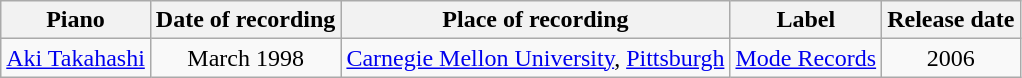<table class="wikitable">
<tr>
<th>Piano</th>
<th>Date of recording</th>
<th>Place of recording</th>
<th>Label</th>
<th>Release date</th>
</tr>
<tr>
<td align="center"><a href='#'>Aki Takahashi</a></td>
<td align="center">March 1998</td>
<td align="center"><a href='#'>Carnegie Mellon University</a>, <a href='#'>Pittsburgh</a></td>
<td align="center"><a href='#'>Mode Records</a></td>
<td align="center">2006</td>
</tr>
</table>
